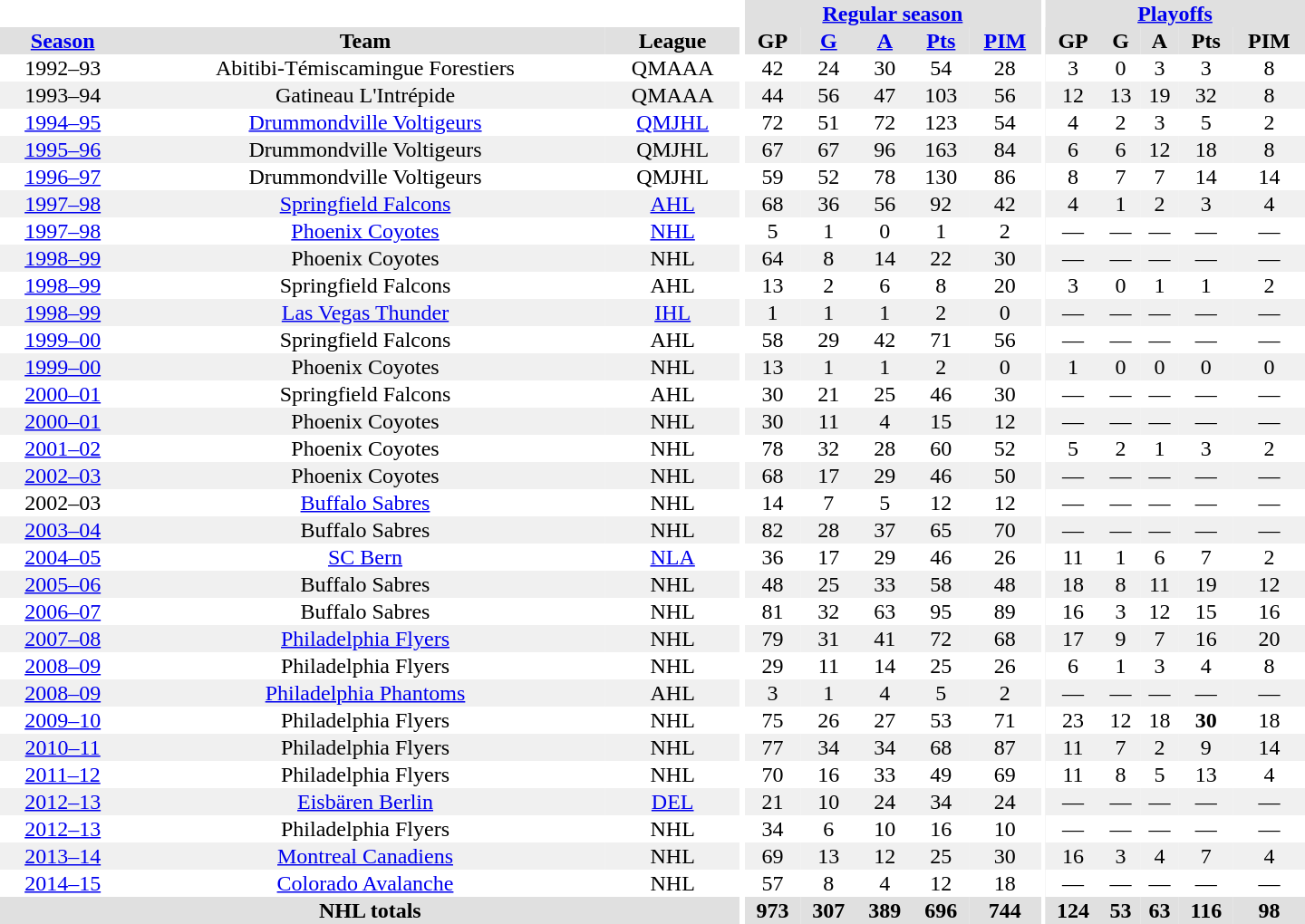<table border="0" cellpadding="1" cellspacing="0" style="text-align:center; width:60em;">
<tr bgcolor="#e0e0e0">
<th colspan="3" bgcolor="#ffffff"></th>
<th rowspan="100" bgcolor="#ffffff"></th>
<th colspan="5"><a href='#'>Regular season</a></th>
<th rowspan="100" bgcolor="#ffffff"></th>
<th colspan="5"><a href='#'>Playoffs</a></th>
</tr>
<tr bgcolor="#e0e0e0">
<th><a href='#'>Season</a></th>
<th>Team</th>
<th>League</th>
<th>GP</th>
<th><a href='#'>G</a></th>
<th><a href='#'>A</a></th>
<th><a href='#'>Pts</a></th>
<th><a href='#'>PIM</a></th>
<th>GP</th>
<th>G</th>
<th>A</th>
<th>Pts</th>
<th>PIM</th>
</tr>
<tr>
<td>1992–93</td>
<td>Abitibi-Témiscamingue Forestiers</td>
<td>QMAAA</td>
<td>42</td>
<td>24</td>
<td>30</td>
<td>54</td>
<td>28</td>
<td>3</td>
<td>0</td>
<td>3</td>
<td>3</td>
<td>8</td>
</tr>
<tr bgcolor="#f0f0f0">
<td>1993–94</td>
<td>Gatineau L'Intrépide</td>
<td>QMAAA</td>
<td>44</td>
<td>56</td>
<td>47</td>
<td>103</td>
<td>56</td>
<td>12</td>
<td>13</td>
<td>19</td>
<td>32</td>
<td>8</td>
</tr>
<tr>
<td><a href='#'>1994–95</a></td>
<td><a href='#'>Drummondville Voltigeurs</a></td>
<td><a href='#'>QMJHL</a></td>
<td>72</td>
<td>51</td>
<td>72</td>
<td>123</td>
<td>54</td>
<td>4</td>
<td>2</td>
<td>3</td>
<td>5</td>
<td>2</td>
</tr>
<tr bgcolor="#f0f0f0">
<td><a href='#'>1995–96</a></td>
<td>Drummondville Voltigeurs</td>
<td>QMJHL</td>
<td>67</td>
<td>67</td>
<td>96</td>
<td>163</td>
<td>84</td>
<td>6</td>
<td>6</td>
<td>12</td>
<td>18</td>
<td>8</td>
</tr>
<tr>
<td><a href='#'>1996–97</a></td>
<td>Drummondville Voltigeurs</td>
<td>QMJHL</td>
<td>59</td>
<td>52</td>
<td>78</td>
<td>130</td>
<td>86</td>
<td>8</td>
<td>7</td>
<td>7</td>
<td>14</td>
<td>14</td>
</tr>
<tr bgcolor="#f0f0f0">
<td><a href='#'>1997–98</a></td>
<td><a href='#'>Springfield Falcons</a></td>
<td><a href='#'>AHL</a></td>
<td>68</td>
<td>36</td>
<td>56</td>
<td>92</td>
<td>42</td>
<td>4</td>
<td>1</td>
<td>2</td>
<td>3</td>
<td>4</td>
</tr>
<tr>
<td><a href='#'>1997–98</a></td>
<td><a href='#'>Phoenix Coyotes</a></td>
<td><a href='#'>NHL</a></td>
<td>5</td>
<td>1</td>
<td>0</td>
<td>1</td>
<td>2</td>
<td>—</td>
<td>—</td>
<td>—</td>
<td>—</td>
<td>—</td>
</tr>
<tr bgcolor="#f0f0f0">
<td><a href='#'>1998–99</a></td>
<td>Phoenix Coyotes</td>
<td>NHL</td>
<td>64</td>
<td>8</td>
<td>14</td>
<td>22</td>
<td>30</td>
<td>—</td>
<td>—</td>
<td>—</td>
<td>—</td>
<td>—</td>
</tr>
<tr>
<td><a href='#'>1998–99</a></td>
<td>Springfield Falcons</td>
<td>AHL</td>
<td>13</td>
<td>2</td>
<td>6</td>
<td>8</td>
<td>20</td>
<td>3</td>
<td>0</td>
<td>1</td>
<td>1</td>
<td>2</td>
</tr>
<tr bgcolor="#f0f0f0">
<td><a href='#'>1998–99</a></td>
<td><a href='#'>Las Vegas Thunder</a></td>
<td><a href='#'>IHL</a></td>
<td>1</td>
<td>1</td>
<td>1</td>
<td>2</td>
<td>0</td>
<td>—</td>
<td>—</td>
<td>—</td>
<td>—</td>
<td>—</td>
</tr>
<tr>
<td><a href='#'>1999–00</a></td>
<td>Springfield Falcons</td>
<td>AHL</td>
<td>58</td>
<td>29</td>
<td>42</td>
<td>71</td>
<td>56</td>
<td>—</td>
<td>—</td>
<td>—</td>
<td>—</td>
<td>—</td>
</tr>
<tr bgcolor="#f0f0f0">
<td><a href='#'>1999–00</a></td>
<td>Phoenix Coyotes</td>
<td>NHL</td>
<td>13</td>
<td>1</td>
<td>1</td>
<td>2</td>
<td>0</td>
<td>1</td>
<td>0</td>
<td>0</td>
<td>0</td>
<td>0</td>
</tr>
<tr>
<td><a href='#'>2000–01</a></td>
<td>Springfield Falcons</td>
<td>AHL</td>
<td>30</td>
<td>21</td>
<td>25</td>
<td>46</td>
<td>30</td>
<td>—</td>
<td>—</td>
<td>—</td>
<td>—</td>
<td>—</td>
</tr>
<tr bgcolor="#f0f0f0">
<td><a href='#'>2000–01</a></td>
<td>Phoenix Coyotes</td>
<td>NHL</td>
<td>30</td>
<td>11</td>
<td>4</td>
<td>15</td>
<td>12</td>
<td>—</td>
<td>—</td>
<td>—</td>
<td>—</td>
<td>—</td>
</tr>
<tr>
<td><a href='#'>2001–02</a></td>
<td>Phoenix Coyotes</td>
<td>NHL</td>
<td>78</td>
<td>32</td>
<td>28</td>
<td>60</td>
<td>52</td>
<td>5</td>
<td>2</td>
<td>1</td>
<td>3</td>
<td>2</td>
</tr>
<tr bgcolor="#f0f0f0">
<td><a href='#'>2002–03</a></td>
<td>Phoenix Coyotes</td>
<td>NHL</td>
<td>68</td>
<td>17</td>
<td>29</td>
<td>46</td>
<td>50</td>
<td>—</td>
<td>—</td>
<td>—</td>
<td>—</td>
<td>—</td>
</tr>
<tr>
<td>2002–03</td>
<td><a href='#'>Buffalo Sabres</a></td>
<td>NHL</td>
<td>14</td>
<td>7</td>
<td>5</td>
<td>12</td>
<td>12</td>
<td>—</td>
<td>—</td>
<td>—</td>
<td>—</td>
<td>—</td>
</tr>
<tr bgcolor="#f0f0f0">
<td><a href='#'>2003–04</a></td>
<td>Buffalo Sabres</td>
<td>NHL</td>
<td>82</td>
<td>28</td>
<td>37</td>
<td>65</td>
<td>70</td>
<td>—</td>
<td>—</td>
<td>—</td>
<td>—</td>
<td>—</td>
</tr>
<tr>
<td><a href='#'>2004–05</a></td>
<td><a href='#'>SC Bern</a></td>
<td><a href='#'>NLA</a></td>
<td>36</td>
<td>17</td>
<td>29</td>
<td>46</td>
<td>26</td>
<td>11</td>
<td>1</td>
<td>6</td>
<td>7</td>
<td>2</td>
</tr>
<tr bgcolor="#f0f0f0">
<td><a href='#'>2005–06</a></td>
<td>Buffalo Sabres</td>
<td>NHL</td>
<td>48</td>
<td>25</td>
<td>33</td>
<td>58</td>
<td>48</td>
<td>18</td>
<td>8</td>
<td>11</td>
<td>19</td>
<td>12</td>
</tr>
<tr>
<td><a href='#'>2006–07</a></td>
<td>Buffalo Sabres</td>
<td>NHL</td>
<td>81</td>
<td>32</td>
<td>63</td>
<td>95</td>
<td>89</td>
<td>16</td>
<td>3</td>
<td>12</td>
<td>15</td>
<td>16</td>
</tr>
<tr bgcolor="#f0f0f0">
<td><a href='#'>2007–08</a></td>
<td><a href='#'>Philadelphia Flyers</a></td>
<td>NHL</td>
<td>79</td>
<td>31</td>
<td>41</td>
<td>72</td>
<td>68</td>
<td>17</td>
<td>9</td>
<td>7</td>
<td>16</td>
<td>20</td>
</tr>
<tr>
<td><a href='#'>2008–09</a></td>
<td>Philadelphia Flyers</td>
<td>NHL</td>
<td>29</td>
<td>11</td>
<td>14</td>
<td>25</td>
<td>26</td>
<td>6</td>
<td>1</td>
<td>3</td>
<td>4</td>
<td>8</td>
</tr>
<tr bgcolor="#f0f0f0">
<td><a href='#'>2008–09</a></td>
<td><a href='#'>Philadelphia Phantoms</a></td>
<td>AHL</td>
<td>3</td>
<td>1</td>
<td>4</td>
<td>5</td>
<td>2</td>
<td>—</td>
<td>—</td>
<td>—</td>
<td>—</td>
<td>—</td>
</tr>
<tr>
<td><a href='#'>2009–10</a></td>
<td>Philadelphia Flyers</td>
<td>NHL</td>
<td>75</td>
<td>26</td>
<td>27</td>
<td>53</td>
<td>71</td>
<td>23</td>
<td>12</td>
<td>18</td>
<td><strong>30</strong></td>
<td>18</td>
</tr>
<tr bgcolor="#f0f0f0">
<td><a href='#'>2010–11</a></td>
<td>Philadelphia Flyers</td>
<td>NHL</td>
<td>77</td>
<td>34</td>
<td>34</td>
<td>68</td>
<td>87</td>
<td>11</td>
<td>7</td>
<td>2</td>
<td>9</td>
<td>14</td>
</tr>
<tr>
<td><a href='#'>2011–12</a></td>
<td>Philadelphia Flyers</td>
<td>NHL</td>
<td>70</td>
<td>16</td>
<td>33</td>
<td>49</td>
<td>69</td>
<td>11</td>
<td>8</td>
<td>5</td>
<td>13</td>
<td>4</td>
</tr>
<tr bgcolor="#f0f0f0">
<td><a href='#'>2012–13</a></td>
<td><a href='#'>Eisbären Berlin</a></td>
<td><a href='#'>DEL</a></td>
<td>21</td>
<td>10</td>
<td>24</td>
<td>34</td>
<td>24</td>
<td>—</td>
<td>—</td>
<td>—</td>
<td>—</td>
<td>—</td>
</tr>
<tr>
<td><a href='#'>2012–13</a></td>
<td>Philadelphia Flyers</td>
<td>NHL</td>
<td>34</td>
<td>6</td>
<td>10</td>
<td>16</td>
<td>10</td>
<td>—</td>
<td>—</td>
<td>—</td>
<td>—</td>
<td>—</td>
</tr>
<tr bgcolor="#f0f0f0">
<td><a href='#'>2013–14</a></td>
<td><a href='#'>Montreal Canadiens</a></td>
<td>NHL</td>
<td>69</td>
<td>13</td>
<td>12</td>
<td>25</td>
<td>30</td>
<td>16</td>
<td>3</td>
<td>4</td>
<td>7</td>
<td>4</td>
</tr>
<tr>
<td><a href='#'>2014–15</a></td>
<td><a href='#'>Colorado Avalanche</a></td>
<td>NHL</td>
<td>57</td>
<td>8</td>
<td>4</td>
<td>12</td>
<td>18</td>
<td>—</td>
<td>—</td>
<td>—</td>
<td>—</td>
<td>—</td>
</tr>
<tr bgcolor="#e0e0e0">
<th colspan="3">NHL totals</th>
<th>973</th>
<th>307</th>
<th>389</th>
<th>696</th>
<th>744</th>
<th>124</th>
<th>53</th>
<th>63</th>
<th>116</th>
<th>98</th>
</tr>
</table>
